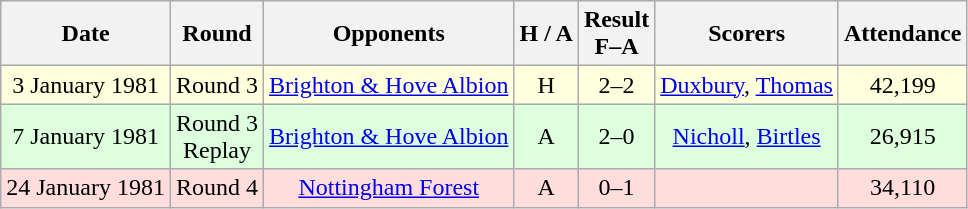<table class="wikitable" style="text-align:center">
<tr>
<th>Date</th>
<th>Round</th>
<th>Opponents</th>
<th>H / A</th>
<th>Result<br>F–A</th>
<th>Scorers</th>
<th>Attendance</th>
</tr>
<tr bgcolor="#ffffdd">
<td>3 January 1981</td>
<td>Round 3</td>
<td><a href='#'>Brighton & Hove Albion</a></td>
<td>H</td>
<td>2–2</td>
<td><a href='#'>Duxbury</a>, <a href='#'>Thomas</a></td>
<td>42,199</td>
</tr>
<tr bgcolor="#ddffdd">
<td>7 January 1981</td>
<td>Round 3<br>Replay</td>
<td><a href='#'>Brighton & Hove Albion</a></td>
<td>A</td>
<td>2–0</td>
<td><a href='#'>Nicholl</a>, <a href='#'>Birtles</a></td>
<td>26,915</td>
</tr>
<tr bgcolor="#ffdddd">
<td>24 January 1981</td>
<td>Round 4</td>
<td><a href='#'>Nottingham Forest</a></td>
<td>A</td>
<td>0–1</td>
<td></td>
<td>34,110</td>
</tr>
</table>
